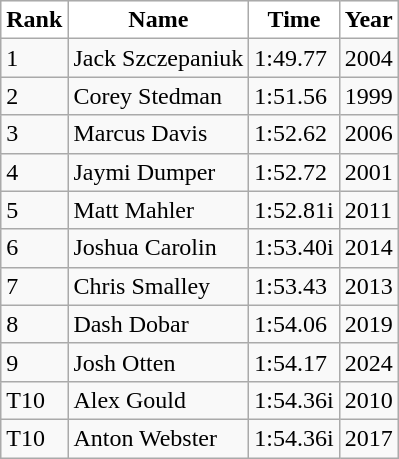<table class="wikitable">
<tr>
<th style="background:white">Rank</th>
<th style="background:white">Name</th>
<th style="background:white">Time</th>
<th style="background:white">Year</th>
</tr>
<tr>
<td>1</td>
<td>Jack Szczepaniuk</td>
<td>1:49.77</td>
<td>2004</td>
</tr>
<tr>
<td>2</td>
<td>Corey Stedman</td>
<td>1:51.56</td>
<td>1999</td>
</tr>
<tr>
<td>3</td>
<td>Marcus Davis</td>
<td>1:52.62</td>
<td>2006</td>
</tr>
<tr>
<td>4</td>
<td>Jaymi Dumper</td>
<td>1:52.72</td>
<td>2001</td>
</tr>
<tr>
<td>5</td>
<td>Matt Mahler</td>
<td>1:52.81i</td>
<td>2011</td>
</tr>
<tr>
<td>6</td>
<td>Joshua Carolin</td>
<td>1:53.40i</td>
<td>2014</td>
</tr>
<tr>
<td>7</td>
<td>Chris Smalley</td>
<td>1:53.43</td>
<td>2013</td>
</tr>
<tr>
<td>8</td>
<td>Dash Dobar</td>
<td>1:54.06</td>
<td>2019</td>
</tr>
<tr>
<td>9</td>
<td>Josh Otten</td>
<td>1:54.17</td>
<td>2024</td>
</tr>
<tr>
<td>T10</td>
<td>Alex Gould</td>
<td>1:54.36i</td>
<td>2010</td>
</tr>
<tr>
<td>T10</td>
<td>Anton Webster</td>
<td>1:54.36i</td>
<td>2017</td>
</tr>
</table>
